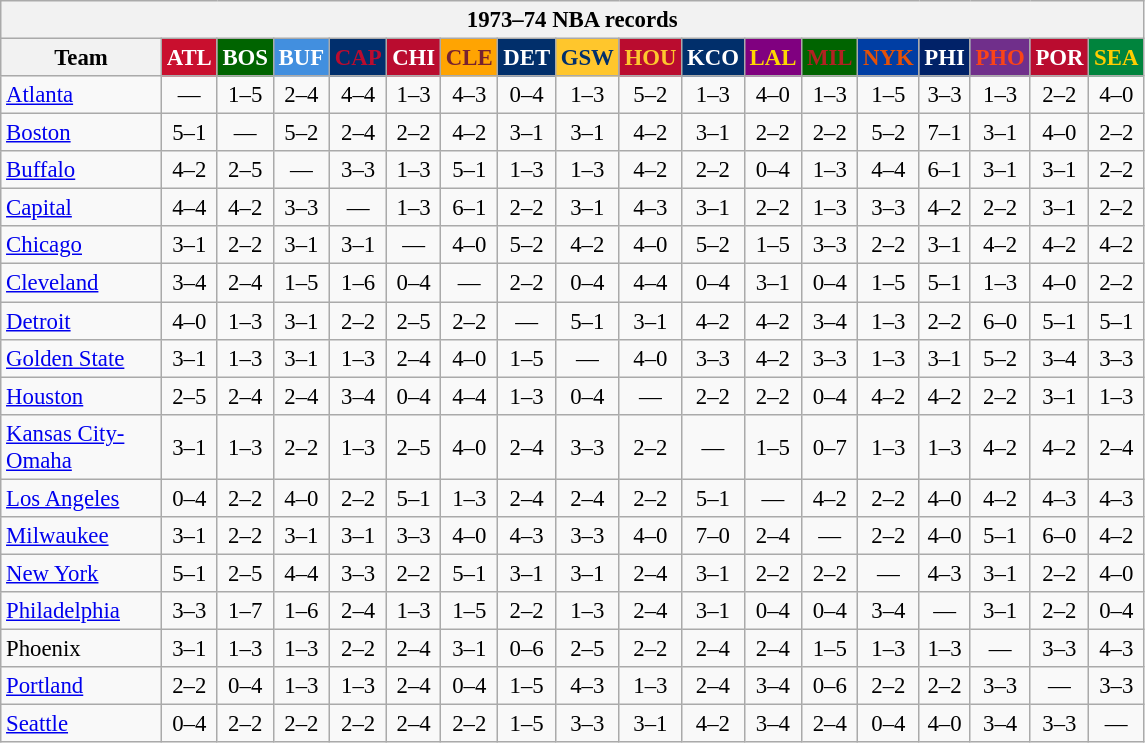<table class="wikitable" style="font-size:95%; text-align:center;">
<tr>
<th colspan=18>1973–74 NBA records</th>
</tr>
<tr>
<th width=100>Team</th>
<th style="background:#C90F2E;color:#FFFFFF;width=35">ATL</th>
<th style="background:#006400;color:#FFFFFF;width=35">BOS</th>
<th style="background:#428FDF;color:#FFFFFF;width=35">BUF</th>
<th style="background:#012F6D;color:#BA0C2F;width=35">CAP</th>
<th style="background:#BA0C2F;color:#FFFFFF;width=35">CHI</th>
<th style="background:#FFA402;color:#77222F;width=35">CLE</th>
<th style="background:#012F6B;color:#FFFFFF;width=35">DET</th>
<th style="background:#FFC62C;color:#012F6B;width=35">GSW</th>
<th style="background:#BA0C2F;color:#FEC72E;width=35">HOU</th>
<th style="background:#012F6B;color:#FFFFFF;width=35">KCO</th>
<th style="background:#800080;color:#FFD700;width=35">LAL</th>
<th style="background:#006400;color:#B22222;width=35">MIL</th>
<th style="background:#003EA4;color:#E35208;width=35">NYK</th>
<th style="background:#012268;color:#FFFFFF;width=35">PHI</th>
<th style="background:#702F8B;color:#FA4417;width=35">PHO</th>
<th style="background:#BA0C2F;color:#FFFFFF;width=35">POR</th>
<th style="background:#00843D;color:#FFCD01;width=35">SEA</th>
</tr>
<tr>
<td style="text-align:left;"><a href='#'>Atlanta</a></td>
<td>—</td>
<td>1–5</td>
<td>2–4</td>
<td>4–4</td>
<td>1–3</td>
<td>4–3</td>
<td>0–4</td>
<td>1–3</td>
<td>5–2</td>
<td>1–3</td>
<td>4–0</td>
<td>1–3</td>
<td>1–5</td>
<td>3–3</td>
<td>1–3</td>
<td>2–2</td>
<td>4–0</td>
</tr>
<tr>
<td style="text-align:left;"><a href='#'>Boston</a></td>
<td>5–1</td>
<td>—</td>
<td>5–2</td>
<td>2–4</td>
<td>2–2</td>
<td>4–2</td>
<td>3–1</td>
<td>3–1</td>
<td>4–2</td>
<td>3–1</td>
<td>2–2</td>
<td>2–2</td>
<td>5–2</td>
<td>7–1</td>
<td>3–1</td>
<td>4–0</td>
<td>2–2</td>
</tr>
<tr>
<td style="text-align:left;"><a href='#'>Buffalo</a></td>
<td>4–2</td>
<td>2–5</td>
<td>—</td>
<td>3–3</td>
<td>1–3</td>
<td>5–1</td>
<td>1–3</td>
<td>1–3</td>
<td>4–2</td>
<td>2–2</td>
<td>0–4</td>
<td>1–3</td>
<td>4–4</td>
<td>6–1</td>
<td>3–1</td>
<td>3–1</td>
<td>2–2</td>
</tr>
<tr>
<td style="text-align:left;"><a href='#'>Capital</a></td>
<td>4–4</td>
<td>4–2</td>
<td>3–3</td>
<td>—</td>
<td>1–3</td>
<td>6–1</td>
<td>2–2</td>
<td>3–1</td>
<td>4–3</td>
<td>3–1</td>
<td>2–2</td>
<td>1–3</td>
<td>3–3</td>
<td>4–2</td>
<td>2–2</td>
<td>3–1</td>
<td>2–2</td>
</tr>
<tr>
<td style="text-align:left;"><a href='#'>Chicago</a></td>
<td>3–1</td>
<td>2–2</td>
<td>3–1</td>
<td>3–1</td>
<td>—</td>
<td>4–0</td>
<td>5–2</td>
<td>4–2</td>
<td>4–0</td>
<td>5–2</td>
<td>1–5</td>
<td>3–3</td>
<td>2–2</td>
<td>3–1</td>
<td>4–2</td>
<td>4–2</td>
<td>4–2</td>
</tr>
<tr>
<td style="text-align:left;"><a href='#'>Cleveland</a></td>
<td>3–4</td>
<td>2–4</td>
<td>1–5</td>
<td>1–6</td>
<td>0–4</td>
<td>—</td>
<td>2–2</td>
<td>0–4</td>
<td>4–4</td>
<td>0–4</td>
<td>3–1</td>
<td>0–4</td>
<td>1–5</td>
<td>5–1</td>
<td>1–3</td>
<td>4–0</td>
<td>2–2</td>
</tr>
<tr>
<td style="text-align:left;"><a href='#'>Detroit</a></td>
<td>4–0</td>
<td>1–3</td>
<td>3–1</td>
<td>2–2</td>
<td>2–5</td>
<td>2–2</td>
<td>—</td>
<td>5–1</td>
<td>3–1</td>
<td>4–2</td>
<td>4–2</td>
<td>3–4</td>
<td>1–3</td>
<td>2–2</td>
<td>6–0</td>
<td>5–1</td>
<td>5–1</td>
</tr>
<tr>
<td style="text-align:left;"><a href='#'>Golden State</a></td>
<td>3–1</td>
<td>1–3</td>
<td>3–1</td>
<td>1–3</td>
<td>2–4</td>
<td>4–0</td>
<td>1–5</td>
<td>—</td>
<td>4–0</td>
<td>3–3</td>
<td>4–2</td>
<td>3–3</td>
<td>1–3</td>
<td>3–1</td>
<td>5–2</td>
<td>3–4</td>
<td>3–3</td>
</tr>
<tr>
<td style="text-align:left;"><a href='#'>Houston</a></td>
<td>2–5</td>
<td>2–4</td>
<td>2–4</td>
<td>3–4</td>
<td>0–4</td>
<td>4–4</td>
<td>1–3</td>
<td>0–4</td>
<td>—</td>
<td>2–2</td>
<td>2–2</td>
<td>0–4</td>
<td>4–2</td>
<td>4–2</td>
<td>2–2</td>
<td>3–1</td>
<td>1–3</td>
</tr>
<tr>
<td style="text-align:left;"><a href='#'>Kansas City-Omaha</a></td>
<td>3–1</td>
<td>1–3</td>
<td>2–2</td>
<td>1–3</td>
<td>2–5</td>
<td>4–0</td>
<td>2–4</td>
<td>3–3</td>
<td>2–2</td>
<td>—</td>
<td>1–5</td>
<td>0–7</td>
<td>1–3</td>
<td>1–3</td>
<td>4–2</td>
<td>4–2</td>
<td>2–4</td>
</tr>
<tr>
<td style="text-align:left;"><a href='#'>Los Angeles</a></td>
<td>0–4</td>
<td>2–2</td>
<td>4–0</td>
<td>2–2</td>
<td>5–1</td>
<td>1–3</td>
<td>2–4</td>
<td>2–4</td>
<td>2–2</td>
<td>5–1</td>
<td>—</td>
<td>4–2</td>
<td>2–2</td>
<td>4–0</td>
<td>4–2</td>
<td>4–3</td>
<td>4–3</td>
</tr>
<tr>
<td style="text-align:left;"><a href='#'>Milwaukee</a></td>
<td>3–1</td>
<td>2–2</td>
<td>3–1</td>
<td>3–1</td>
<td>3–3</td>
<td>4–0</td>
<td>4–3</td>
<td>3–3</td>
<td>4–0</td>
<td>7–0</td>
<td>2–4</td>
<td>—</td>
<td>2–2</td>
<td>4–0</td>
<td>5–1</td>
<td>6–0</td>
<td>4–2</td>
</tr>
<tr>
<td style="text-align:left;"><a href='#'>New York</a></td>
<td>5–1</td>
<td>2–5</td>
<td>4–4</td>
<td>3–3</td>
<td>2–2</td>
<td>5–1</td>
<td>3–1</td>
<td>3–1</td>
<td>2–4</td>
<td>3–1</td>
<td>2–2</td>
<td>2–2</td>
<td>—</td>
<td>4–3</td>
<td>3–1</td>
<td>2–2</td>
<td>4–0</td>
</tr>
<tr>
<td style="text-align:left;"><a href='#'>Philadelphia</a></td>
<td>3–3</td>
<td>1–7</td>
<td>1–6</td>
<td>2–4</td>
<td>1–3</td>
<td>1–5</td>
<td>2–2</td>
<td>1–3</td>
<td>2–4</td>
<td>3–1</td>
<td>0–4</td>
<td>0–4</td>
<td>3–4</td>
<td>—</td>
<td>3–1</td>
<td>2–2</td>
<td>0–4</td>
</tr>
<tr>
<td style="text-align:left;">Phoenix</td>
<td>3–1</td>
<td>1–3</td>
<td>1–3</td>
<td>2–2</td>
<td>2–4</td>
<td>3–1</td>
<td>0–6</td>
<td>2–5</td>
<td>2–2</td>
<td>2–4</td>
<td>2–4</td>
<td>1–5</td>
<td>1–3</td>
<td>1–3</td>
<td>—</td>
<td>3–3</td>
<td>4–3</td>
</tr>
<tr>
<td style="text-align:left;"><a href='#'>Portland</a></td>
<td>2–2</td>
<td>0–4</td>
<td>1–3</td>
<td>1–3</td>
<td>2–4</td>
<td>0–4</td>
<td>1–5</td>
<td>4–3</td>
<td>1–3</td>
<td>2–4</td>
<td>3–4</td>
<td>0–6</td>
<td>2–2</td>
<td>2–2</td>
<td>3–3</td>
<td>—</td>
<td>3–3</td>
</tr>
<tr>
<td style="text-align:left;"><a href='#'>Seattle</a></td>
<td>0–4</td>
<td>2–2</td>
<td>2–2</td>
<td>2–2</td>
<td>2–4</td>
<td>2–2</td>
<td>1–5</td>
<td>3–3</td>
<td>3–1</td>
<td>4–2</td>
<td>3–4</td>
<td>2–4</td>
<td>0–4</td>
<td>4–0</td>
<td>3–4</td>
<td>3–3</td>
<td>—</td>
</tr>
</table>
